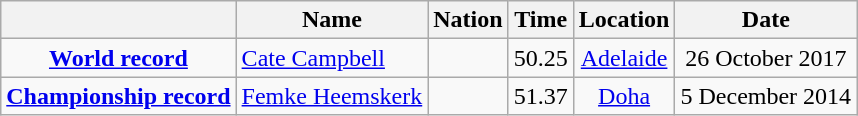<table class=wikitable style=text-align:center>
<tr>
<th></th>
<th>Name</th>
<th>Nation</th>
<th>Time</th>
<th>Location</th>
<th>Date</th>
</tr>
<tr>
<td><strong><a href='#'>World record</a></strong></td>
<td align=left><a href='#'>Cate Campbell</a></td>
<td align=left></td>
<td align=left>50.25</td>
<td><a href='#'>Adelaide</a></td>
<td>26 October 2017</td>
</tr>
<tr>
<td><strong><a href='#'>Championship record</a></strong></td>
<td align=left><a href='#'>Femke Heemskerk</a></td>
<td align=left></td>
<td align=left>51.37</td>
<td><a href='#'>Doha</a></td>
<td>5 December 2014</td>
</tr>
</table>
